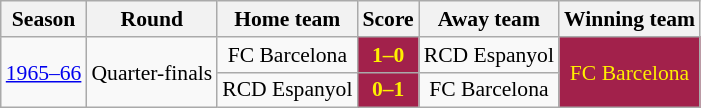<table class="wikitable" style="font-size:90%">
<tr>
<th>Season</th>
<th>Round</th>
<th>Home team</th>
<th>Score</th>
<th>Away team</th>
<th>Winning team</th>
</tr>
<tr style="text-align:center;">
<td rowspan="2"><a href='#'>1965–66</a></td>
<td rowspan="2">Quarter-finals</td>
<td>FC Barcelona</td>
<td style="color:#fff000; background:#A2214B"><strong>1–0</strong></td>
<td>RCD Espanyol</td>
<td rowspan="2" style="color:#fff000; background:#A2214B">FC Barcelona</td>
</tr>
<tr style="text-align:center;">
<td>RCD Espanyol</td>
<td style="color:#fff000; background:#A2214B"><strong>0–1</strong></td>
<td>FC Barcelona</td>
</tr>
</table>
